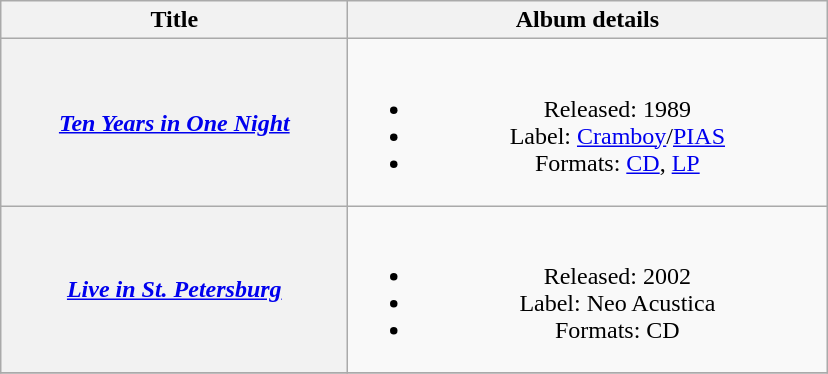<table class="wikitable plainrowheaders" style="text-align:center;">
<tr>
<th scope="col" rowspan="1" style="width:14em;">Title</th>
<th scope="col" rowspan="1" style="width:19.5em;">Album details</th>
</tr>
<tr>
<th scope="row"><em><a href='#'>Ten Years in One Night</a></em></th>
<td><br><ul><li>Released: 1989</li><li>Label: <a href='#'>Cramboy</a>/<a href='#'>PIAS</a></li><li>Formats: <a href='#'>CD</a>, <a href='#'>LP</a></li></ul></td>
</tr>
<tr>
<th scope="row"><em><a href='#'>Live in St. Petersburg</a></em></th>
<td><br><ul><li>Released: 2002</li><li>Label: Neo Acustica</li><li>Formats: CD</li></ul></td>
</tr>
<tr>
</tr>
</table>
